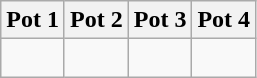<table class="wikitable">
<tr>
<th>Pot 1</th>
<th>Pot 2</th>
<th>Pot 3</th>
<th>Pot 4</th>
</tr>
<tr>
<td style="vertical-align: top;"><br></td>
<td style="vertical-align: top;"><br></td>
<td style="vertical-align: top;"><br></td>
<td style="vertical-align: top;"><br></td>
</tr>
</table>
